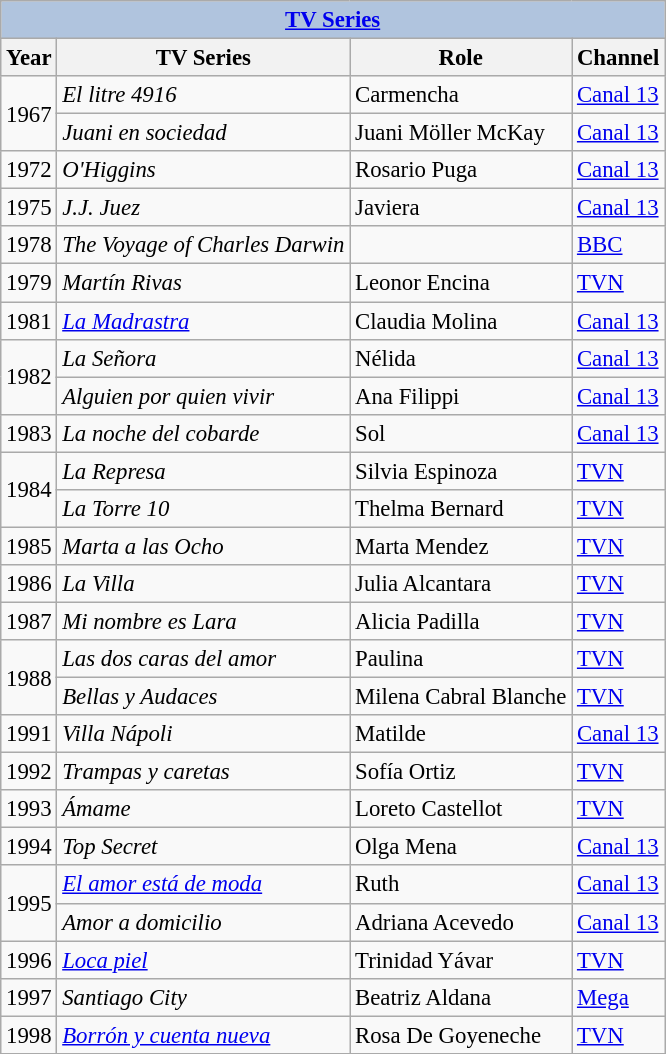<table class="wikitable" style="font-size: 95%;">
<tr>
<th colspan="4" style="background: LightSteelBlue;"><a href='#'>TV Series</a></th>
</tr>
<tr>
<th>Year</th>
<th>TV Series</th>
<th>Role</th>
<th>Channel</th>
</tr>
<tr>
<td rowspan="2">1967</td>
<td><em>El litre 4916</em></td>
<td>Carmencha</td>
<td><a href='#'>Canal 13</a></td>
</tr>
<tr>
<td><em>Juani en sociedad</em></td>
<td>Juani Möller McKay</td>
<td><a href='#'>Canal 13</a></td>
</tr>
<tr>
<td>1972</td>
<td><em>O'Higgins</em></td>
<td>Rosario Puga</td>
<td><a href='#'>Canal 13</a></td>
</tr>
<tr>
<td>1975</td>
<td><em>J.J. Juez</em></td>
<td>Javiera</td>
<td><a href='#'>Canal 13</a></td>
</tr>
<tr>
<td>1978</td>
<td><em>The Voyage of Charles Darwin</em></td>
<td></td>
<td><a href='#'>BBC</a></td>
</tr>
<tr>
<td>1979</td>
<td><em>Martín Rivas</em></td>
<td>Leonor Encina</td>
<td><a href='#'>TVN</a></td>
</tr>
<tr>
<td>1981</td>
<td><em><a href='#'>La Madrastra</a></em></td>
<td>Claudia Molina</td>
<td><a href='#'>Canal 13</a></td>
</tr>
<tr>
<td rowspan="2">1982</td>
<td><em>La Señora</em></td>
<td>Nélida</td>
<td><a href='#'>Canal 13</a></td>
</tr>
<tr>
<td><em>Alguien por quien vivir</em></td>
<td>Ana Filippi</td>
<td><a href='#'>Canal 13</a></td>
</tr>
<tr>
<td>1983</td>
<td><em>La noche del cobarde</em></td>
<td>Sol</td>
<td><a href='#'>Canal 13</a></td>
</tr>
<tr>
<td rowspan="2">1984</td>
<td><em>La Represa</em></td>
<td>Silvia Espinoza</td>
<td><a href='#'>TVN</a></td>
</tr>
<tr>
<td><em>La Torre 10</em></td>
<td>Thelma Bernard</td>
<td><a href='#'>TVN</a></td>
</tr>
<tr>
<td>1985</td>
<td><em>Marta a las Ocho</em></td>
<td>Marta Mendez</td>
<td><a href='#'>TVN</a></td>
</tr>
<tr>
<td>1986</td>
<td><em>La Villa</em></td>
<td>Julia Alcantara</td>
<td><a href='#'>TVN</a></td>
</tr>
<tr>
<td>1987</td>
<td><em>Mi nombre es Lara</em></td>
<td>Alicia Padilla</td>
<td><a href='#'>TVN</a></td>
</tr>
<tr>
<td rowspan="2">1988</td>
<td><em>Las dos caras del amor</em></td>
<td>Paulina</td>
<td><a href='#'>TVN</a></td>
</tr>
<tr>
<td><em>Bellas y Audaces</em></td>
<td>Milena Cabral Blanche</td>
<td><a href='#'>TVN</a></td>
</tr>
<tr>
<td>1991</td>
<td><em>Villa Nápoli</em></td>
<td>Matilde</td>
<td><a href='#'>Canal 13</a></td>
</tr>
<tr>
<td>1992</td>
<td><em>Trampas y caretas</em></td>
<td>Sofía Ortiz</td>
<td><a href='#'>TVN</a></td>
</tr>
<tr>
<td>1993</td>
<td><em>Ámame</em></td>
<td>Loreto Castellot</td>
<td><a href='#'>TVN</a></td>
</tr>
<tr>
<td>1994</td>
<td><em>Top Secret</em></td>
<td>Olga Mena</td>
<td><a href='#'>Canal 13</a></td>
</tr>
<tr>
<td rowspan="2">1995</td>
<td><em><a href='#'>El amor está de moda</a></em></td>
<td>Ruth</td>
<td><a href='#'>Canal 13</a></td>
</tr>
<tr>
<td><em>Amor a domicilio</em></td>
<td>Adriana Acevedo</td>
<td><a href='#'>Canal 13</a></td>
</tr>
<tr>
<td>1996</td>
<td><em><a href='#'>Loca piel</a></em></td>
<td>Trinidad Yávar</td>
<td><a href='#'>TVN</a></td>
</tr>
<tr>
<td>1997</td>
<td><em>Santiago City</em></td>
<td>Beatriz Aldana</td>
<td><a href='#'>Mega</a></td>
</tr>
<tr>
<td>1998</td>
<td><em><a href='#'>Borrón y cuenta nueva</a></em></td>
<td>Rosa De Goyeneche</td>
<td><a href='#'>TVN</a></td>
</tr>
</table>
